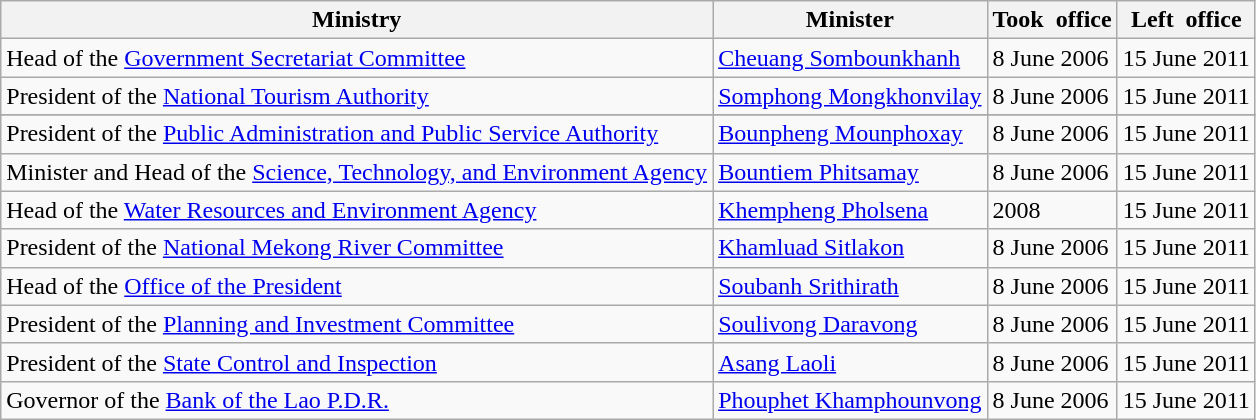<table class="wikitable">
<tr>
<th>Ministry</th>
<th>Minister</th>
<th>Took office</th>
<th>Left office</th>
</tr>
<tr>
<td>Head of the <a href='#'>Government Secretariat Committee</a></td>
<td><a href='#'>Cheuang Sombounkhanh</a></td>
<td>8 June 2006</td>
<td>15 June 2011</td>
</tr>
<tr>
<td>President of the <a href='#'>National Tourism Authority</a></td>
<td><a href='#'>Somphong Mongkhonvilay</a></td>
<td>8 June 2006</td>
<td>15 June 2011</td>
</tr>
<tr>
</tr>
<tr>
<td>President of the <a href='#'>Public Administration and Public Service Authority</a></td>
<td><a href='#'>Bounpheng Mounphoxay</a></td>
<td>8 June 2006</td>
<td>15 June 2011</td>
</tr>
<tr>
<td>Minister and Head of the <a href='#'>Science, Technology, and Environment Agency</a></td>
<td><a href='#'>Bountiem Phitsamay</a></td>
<td>8 June 2006</td>
<td>15 June 2011</td>
</tr>
<tr>
<td>Head of the <a href='#'>Water Resources and Environment Agency</a></td>
<td><a href='#'>Khempheng Pholsena</a></td>
<td>2008</td>
<td>15 June 2011</td>
</tr>
<tr>
<td>President of the <a href='#'>National Mekong River Committee</a></td>
<td><a href='#'>Khamluad Sitlakon</a></td>
<td>8 June 2006</td>
<td>15 June 2011</td>
</tr>
<tr>
<td>Head of the <a href='#'>Office of the President</a></td>
<td><a href='#'>Soubanh Srithirath</a></td>
<td>8 June 2006</td>
<td>15 June 2011</td>
</tr>
<tr>
<td>President of the <a href='#'>Planning and Investment Committee</a></td>
<td><a href='#'>Soulivong Daravong</a></td>
<td>8 June 2006</td>
<td>15 June 2011</td>
</tr>
<tr>
<td>President of the <a href='#'>State Control and Inspection</a></td>
<td><a href='#'>Asang Laoli</a></td>
<td>8 June 2006</td>
<td>15 June 2011</td>
</tr>
<tr>
<td>Governor of the <a href='#'>Bank of the Lao P.D.R.</a></td>
<td><a href='#'>Phouphet Khamphounvong</a></td>
<td>8 June 2006</td>
<td>15 June 2011</td>
</tr>
</table>
